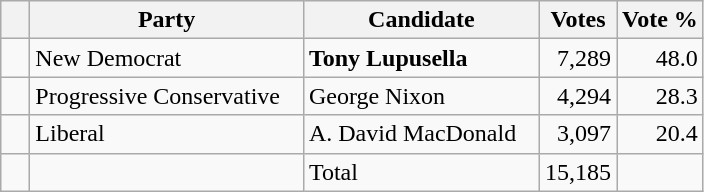<table class="wikitable">
<tr>
<th></th>
<th scope="col" width="175">Party</th>
<th scope="col" width="150">Candidate</th>
<th>Votes</th>
<th>Vote %</th>
</tr>
<tr>
<td>   </td>
<td>New Democrat</td>
<td><strong>Tony Lupusella</strong></td>
<td align=right>7,289</td>
<td align=right>48.0</td>
</tr>
<tr |>
<td>   </td>
<td>Progressive Conservative</td>
<td>George Nixon</td>
<td align=right>4,294</td>
<td align=right>28.3</td>
</tr>
<tr |>
<td>   </td>
<td>Liberal</td>
<td>A. David MacDonald</td>
<td align=right>3,097</td>
<td align=right>20.4<br>
</td>
</tr>
<tr>
<td></td>
<td></td>
<td>Total</td>
<td align=right>15,185</td>
<td></td>
</tr>
</table>
